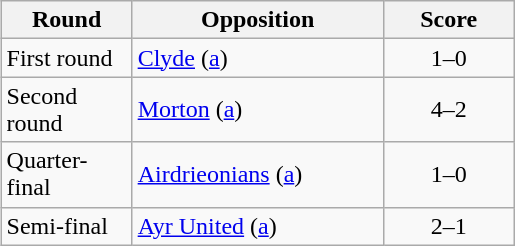<table class="wikitable" style="text-align:left;margin-left:1em;float:right">
<tr>
<th width=80>Round</th>
<th width=160>Opposition</th>
<th width=80>Score</th>
</tr>
<tr>
<td>First round</td>
<td><a href='#'>Clyde</a> (<a href='#'>a</a>)</td>
<td align=center>1–0</td>
</tr>
<tr>
<td>Second round</td>
<td><a href='#'>Morton</a> (<a href='#'>a</a>)</td>
<td align=center>4–2</td>
</tr>
<tr>
<td>Quarter-final</td>
<td><a href='#'>Airdrieonians</a> (<a href='#'>a</a>)</td>
<td align=center>1–0</td>
</tr>
<tr>
<td>Semi-final</td>
<td><a href='#'>Ayr United</a> (<a href='#'>a</a>)</td>
<td align=center>2–1</td>
</tr>
</table>
